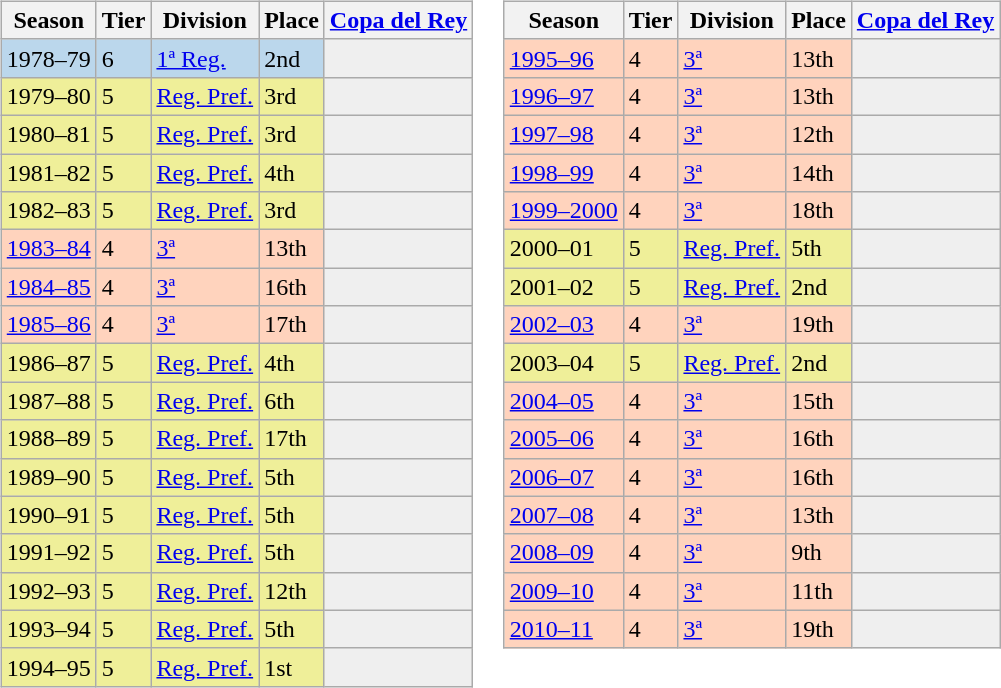<table>
<tr>
<td valign="top" width=0%><br><table class="wikitable">
<tr style="background:#f0f6fa;">
<th>Season</th>
<th>Tier</th>
<th>Division</th>
<th>Place</th>
<th><a href='#'>Copa del Rey</a></th>
</tr>
<tr>
<td style="background:#BBD7EC;">1978–79</td>
<td style="background:#BBD7EC;">6</td>
<td style="background:#BBD7EC;"><a href='#'>1ª Reg.</a></td>
<td style="background:#BBD7EC;">2nd</td>
<th style="background:#efefef;"></th>
</tr>
<tr>
<td style="background:#EFEF99;">1979–80</td>
<td style="background:#EFEF99;">5</td>
<td style="background:#EFEF99;"><a href='#'>Reg. Pref.</a></td>
<td style="background:#EFEF99;">3rd</td>
<th style="background:#efefef;"></th>
</tr>
<tr>
<td style="background:#EFEF99;">1980–81</td>
<td style="background:#EFEF99;">5</td>
<td style="background:#EFEF99;"><a href='#'>Reg. Pref.</a></td>
<td style="background:#EFEF99;">3rd</td>
<th style="background:#efefef;"></th>
</tr>
<tr>
<td style="background:#EFEF99;">1981–82</td>
<td style="background:#EFEF99;">5</td>
<td style="background:#EFEF99;"><a href='#'>Reg. Pref.</a></td>
<td style="background:#EFEF99;">4th</td>
<th style="background:#efefef;"></th>
</tr>
<tr>
<td style="background:#EFEF99;">1982–83</td>
<td style="background:#EFEF99;">5</td>
<td style="background:#EFEF99;"><a href='#'>Reg. Pref.</a></td>
<td style="background:#EFEF99;">3rd</td>
<th style="background:#efefef;"></th>
</tr>
<tr>
<td style="background:#FFD3BD;"><a href='#'>1983–84</a></td>
<td style="background:#FFD3BD;">4</td>
<td style="background:#FFD3BD;"><a href='#'>3ª</a></td>
<td style="background:#FFD3BD;">13th</td>
<th style="background:#efefef;"></th>
</tr>
<tr>
<td style="background:#FFD3BD;"><a href='#'>1984–85</a></td>
<td style="background:#FFD3BD;">4</td>
<td style="background:#FFD3BD;"><a href='#'>3ª</a></td>
<td style="background:#FFD3BD;">16th</td>
<th style="background:#efefef;"></th>
</tr>
<tr>
<td style="background:#FFD3BD;"><a href='#'>1985–86</a></td>
<td style="background:#FFD3BD;">4</td>
<td style="background:#FFD3BD;"><a href='#'>3ª</a></td>
<td style="background:#FFD3BD;">17th</td>
<th style="background:#efefef;"></th>
</tr>
<tr>
<td style="background:#EFEF99;">1986–87</td>
<td style="background:#EFEF99;">5</td>
<td style="background:#EFEF99;"><a href='#'>Reg. Pref.</a></td>
<td style="background:#EFEF99;">4th</td>
<th style="background:#efefef;"></th>
</tr>
<tr>
<td style="background:#EFEF99;">1987–88</td>
<td style="background:#EFEF99;">5</td>
<td style="background:#EFEF99;"><a href='#'>Reg. Pref.</a></td>
<td style="background:#EFEF99;">6th</td>
<th style="background:#efefef;"></th>
</tr>
<tr>
<td style="background:#EFEF99;">1988–89</td>
<td style="background:#EFEF99;">5</td>
<td style="background:#EFEF99;"><a href='#'>Reg. Pref.</a></td>
<td style="background:#EFEF99;">17th</td>
<th style="background:#efefef;"></th>
</tr>
<tr>
<td style="background:#EFEF99;">1989–90</td>
<td style="background:#EFEF99;">5</td>
<td style="background:#EFEF99;"><a href='#'>Reg. Pref.</a></td>
<td style="background:#EFEF99;">5th</td>
<th style="background:#efefef;"></th>
</tr>
<tr>
<td style="background:#EFEF99;">1990–91</td>
<td style="background:#EFEF99;">5</td>
<td style="background:#EFEF99;"><a href='#'>Reg. Pref.</a></td>
<td style="background:#EFEF99;">5th</td>
<th style="background:#efefef;"></th>
</tr>
<tr>
<td style="background:#EFEF99;">1991–92</td>
<td style="background:#EFEF99;">5</td>
<td style="background:#EFEF99;"><a href='#'>Reg. Pref.</a></td>
<td style="background:#EFEF99;">5th</td>
<th style="background:#efefef;"></th>
</tr>
<tr>
<td style="background:#EFEF99;">1992–93</td>
<td style="background:#EFEF99;">5</td>
<td style="background:#EFEF99;"><a href='#'>Reg. Pref.</a></td>
<td style="background:#EFEF99;">12th</td>
<th style="background:#efefef;"></th>
</tr>
<tr>
<td style="background:#EFEF99;">1993–94</td>
<td style="background:#EFEF99;">5</td>
<td style="background:#EFEF99;"><a href='#'>Reg. Pref.</a></td>
<td style="background:#EFEF99;">5th</td>
<th style="background:#efefef;"></th>
</tr>
<tr>
<td style="background:#EFEF99;">1994–95</td>
<td style="background:#EFEF99;">5</td>
<td style="background:#EFEF99;"><a href='#'>Reg. Pref.</a></td>
<td style="background:#EFEF99;">1st</td>
<th style="background:#efefef;"></th>
</tr>
</table>
</td>
<td valign="top" width=0%><br><table class="wikitable">
<tr style="background:#f0f6fa;">
<th>Season</th>
<th>Tier</th>
<th>Division</th>
<th>Place</th>
<th><a href='#'>Copa del Rey</a></th>
</tr>
<tr>
<td style="background:#FFD3BD;"><a href='#'>1995–96</a></td>
<td style="background:#FFD3BD;">4</td>
<td style="background:#FFD3BD;"><a href='#'>3ª</a></td>
<td style="background:#FFD3BD;">13th</td>
<th style="background:#efefef;"></th>
</tr>
<tr>
<td style="background:#FFD3BD;"><a href='#'>1996–97</a></td>
<td style="background:#FFD3BD;">4</td>
<td style="background:#FFD3BD;"><a href='#'>3ª</a></td>
<td style="background:#FFD3BD;">13th</td>
<th style="background:#efefef;"></th>
</tr>
<tr>
<td style="background:#FFD3BD;"><a href='#'>1997–98</a></td>
<td style="background:#FFD3BD;">4</td>
<td style="background:#FFD3BD;"><a href='#'>3ª</a></td>
<td style="background:#FFD3BD;">12th</td>
<th style="background:#efefef;"></th>
</tr>
<tr>
<td style="background:#FFD3BD;"><a href='#'>1998–99</a></td>
<td style="background:#FFD3BD;">4</td>
<td style="background:#FFD3BD;"><a href='#'>3ª</a></td>
<td style="background:#FFD3BD;">14th</td>
<th style="background:#efefef;"></th>
</tr>
<tr>
<td style="background:#FFD3BD;"><a href='#'>1999–2000</a></td>
<td style="background:#FFD3BD;">4</td>
<td style="background:#FFD3BD;"><a href='#'>3ª</a></td>
<td style="background:#FFD3BD;">18th</td>
<th style="background:#efefef;"></th>
</tr>
<tr>
<td style="background:#EFEF99;">2000–01</td>
<td style="background:#EFEF99;">5</td>
<td style="background:#EFEF99;"><a href='#'>Reg. Pref.</a></td>
<td style="background:#EFEF99;">5th</td>
<th style="background:#efefef;"></th>
</tr>
<tr>
<td style="background:#EFEF99;">2001–02</td>
<td style="background:#EFEF99;">5</td>
<td style="background:#EFEF99;"><a href='#'>Reg. Pref.</a></td>
<td style="background:#EFEF99;">2nd</td>
<th style="background:#efefef;"></th>
</tr>
<tr>
<td style="background:#FFD3BD;"><a href='#'>2002–03</a></td>
<td style="background:#FFD3BD;">4</td>
<td style="background:#FFD3BD;"><a href='#'>3ª</a></td>
<td style="background:#FFD3BD;">19th</td>
<th style="background:#efefef;"></th>
</tr>
<tr>
<td style="background:#EFEF99;">2003–04</td>
<td style="background:#EFEF99;">5</td>
<td style="background:#EFEF99;"><a href='#'>Reg. Pref.</a></td>
<td style="background:#EFEF99;">2nd</td>
<th style="background:#efefef;"></th>
</tr>
<tr>
<td style="background:#FFD3BD;"><a href='#'>2004–05</a></td>
<td style="background:#FFD3BD;">4</td>
<td style="background:#FFD3BD;"><a href='#'>3ª</a></td>
<td style="background:#FFD3BD;">15th</td>
<th style="background:#efefef;"></th>
</tr>
<tr>
<td style="background:#FFD3BD;"><a href='#'>2005–06</a></td>
<td style="background:#FFD3BD;">4</td>
<td style="background:#FFD3BD;"><a href='#'>3ª</a></td>
<td style="background:#FFD3BD;">16th</td>
<th style="background:#efefef;"></th>
</tr>
<tr>
<td style="background:#FFD3BD;"><a href='#'>2006–07</a></td>
<td style="background:#FFD3BD;">4</td>
<td style="background:#FFD3BD;"><a href='#'>3ª</a></td>
<td style="background:#FFD3BD;">16th</td>
<th style="background:#efefef;"></th>
</tr>
<tr>
<td style="background:#FFD3BD;"><a href='#'>2007–08</a></td>
<td style="background:#FFD3BD;">4</td>
<td style="background:#FFD3BD;"><a href='#'>3ª</a></td>
<td style="background:#FFD3BD;">13th</td>
<th style="background:#efefef;"></th>
</tr>
<tr>
<td style="background:#FFD3BD;"><a href='#'>2008–09</a></td>
<td style="background:#FFD3BD;">4</td>
<td style="background:#FFD3BD;"><a href='#'>3ª</a></td>
<td style="background:#FFD3BD;">9th</td>
<td style="background:#efefef;"></td>
</tr>
<tr>
<td style="background:#FFD3BD;"><a href='#'>2009–10</a></td>
<td style="background:#FFD3BD;">4</td>
<td style="background:#FFD3BD;"><a href='#'>3ª</a></td>
<td style="background:#FFD3BD;">11th</td>
<td style="background:#efefef;"></td>
</tr>
<tr>
<td style="background:#FFD3BD;"><a href='#'>2010–11</a></td>
<td style="background:#FFD3BD;">4</td>
<td style="background:#FFD3BD;"><a href='#'>3ª</a></td>
<td style="background:#FFD3BD;">19th</td>
<td style="background:#efefef;"></td>
</tr>
</table>
</td>
</tr>
</table>
